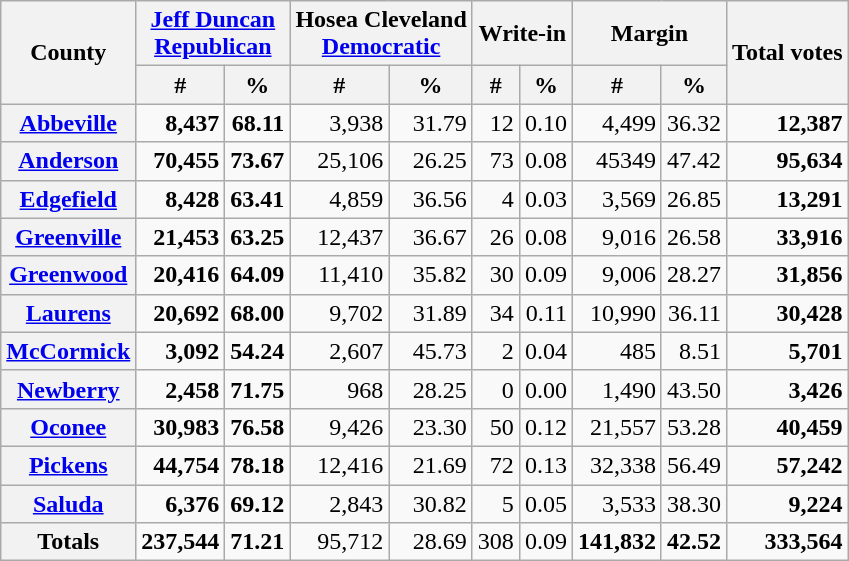<table class="wikitable sortable"  style="text-align:right">
<tr>
<th rowspan="2">County</th>
<th colspan="2"><a href='#'>Jeff Duncan</a><br><a href='#'>Republican</a></th>
<th colspan="2">Hosea Cleveland<br><a href='#'>Democratic</a></th>
<th colspan="2">Write-in</th>
<th colspan="2">Margin</th>
<th rowspan="2">Total votes</th>
</tr>
<tr>
<th data-sort-type="number" style="text-align:center;">#</th>
<th data-sort-type="number" style="text-align:center;">%</th>
<th data-sort-type="number" style="text-align:center;">#</th>
<th data-sort-type="number" style="text-align:center;">%</th>
<th data-sort-type="number" style="text-align:center;">#</th>
<th data-sort-type="number" style="text-align:center;">%</th>
<th data-sort-type="number" style="text-align:center;">#</th>
<th data-sort-type="number" style="text-align:center;">%</th>
</tr>
<tr>
<th><a href='#'>Abbeville</a></th>
<td><strong>8,437</strong></td>
<td><strong>68.11</strong></td>
<td>3,938</td>
<td>31.79</td>
<td>12</td>
<td>0.10</td>
<td>4,499</td>
<td>36.32</td>
<td><strong>12,387</strong></td>
</tr>
<tr>
<th><a href='#'>Anderson</a></th>
<td><strong>70,455</strong></td>
<td><strong>73.67</strong></td>
<td>25,106</td>
<td>26.25</td>
<td>73</td>
<td>0.08</td>
<td>45349</td>
<td>47.42</td>
<td><strong>95,634</strong></td>
</tr>
<tr>
<th><a href='#'>Edgefield</a></th>
<td><strong>8,428</strong></td>
<td><strong>63.41</strong></td>
<td>4,859</td>
<td>36.56</td>
<td>4</td>
<td>0.03</td>
<td>3,569</td>
<td>26.85</td>
<td><strong>13,291</strong></td>
</tr>
<tr>
<th><a href='#'>Greenville</a> </th>
<td><strong>21,453</strong></td>
<td><strong>63.25</strong></td>
<td>12,437</td>
<td>36.67</td>
<td>26</td>
<td>0.08</td>
<td>9,016</td>
<td>26.58</td>
<td><strong>33,916</strong></td>
</tr>
<tr>
<th><a href='#'>Greenwood</a></th>
<td><strong>20,416</strong></td>
<td><strong>64.09</strong></td>
<td>11,410</td>
<td>35.82</td>
<td>30</td>
<td>0.09</td>
<td>9,006</td>
<td>28.27</td>
<td><strong>31,856</strong></td>
</tr>
<tr>
<th><a href='#'>Laurens</a></th>
<td><strong>20,692</strong></td>
<td><strong>68.00</strong></td>
<td>9,702</td>
<td>31.89</td>
<td>34</td>
<td>0.11</td>
<td>10,990</td>
<td>36.11</td>
<td><strong>30,428</strong></td>
</tr>
<tr>
<th><a href='#'>McCormick</a></th>
<td><strong>3,092</strong></td>
<td><strong>54.24</strong></td>
<td>2,607</td>
<td>45.73</td>
<td>2</td>
<td>0.04</td>
<td>485</td>
<td>8.51</td>
<td><strong>5,701</strong></td>
</tr>
<tr>
<th><a href='#'>Newberry</a> </th>
<td><strong>2,458</strong></td>
<td><strong>71.75</strong></td>
<td>968</td>
<td>28.25</td>
<td>0</td>
<td>0.00</td>
<td>1,490</td>
<td>43.50</td>
<td><strong>3,426</strong></td>
</tr>
<tr>
<th><a href='#'>Oconee</a></th>
<td><strong>30,983</strong></td>
<td><strong>76.58</strong></td>
<td>9,426</td>
<td>23.30</td>
<td>50</td>
<td>0.12</td>
<td>21,557</td>
<td>53.28</td>
<td><strong>40,459</strong></td>
</tr>
<tr>
<th><a href='#'>Pickens</a></th>
<td><strong>44,754</strong></td>
<td><strong>78.18</strong></td>
<td>12,416</td>
<td>21.69</td>
<td>72</td>
<td>0.13</td>
<td>32,338</td>
<td>56.49</td>
<td><strong>57,242</strong></td>
</tr>
<tr>
<th><a href='#'>Saluda</a></th>
<td><strong>6,376</strong></td>
<td><strong>69.12</strong></td>
<td>2,843</td>
<td>30.82</td>
<td>5</td>
<td>0.05</td>
<td>3,533</td>
<td>38.30</td>
<td><strong>9,224</strong></td>
</tr>
<tr>
<th data-sort-value="ZZZ">Totals</th>
<td><strong>237,544</strong></td>
<td><strong>71.21</strong></td>
<td>95,712</td>
<td>28.69</td>
<td>308</td>
<td>0.09</td>
<td><strong>141,832</strong></td>
<td><strong>42.52</strong></td>
<td><strong>333,564</strong></td>
</tr>
</table>
